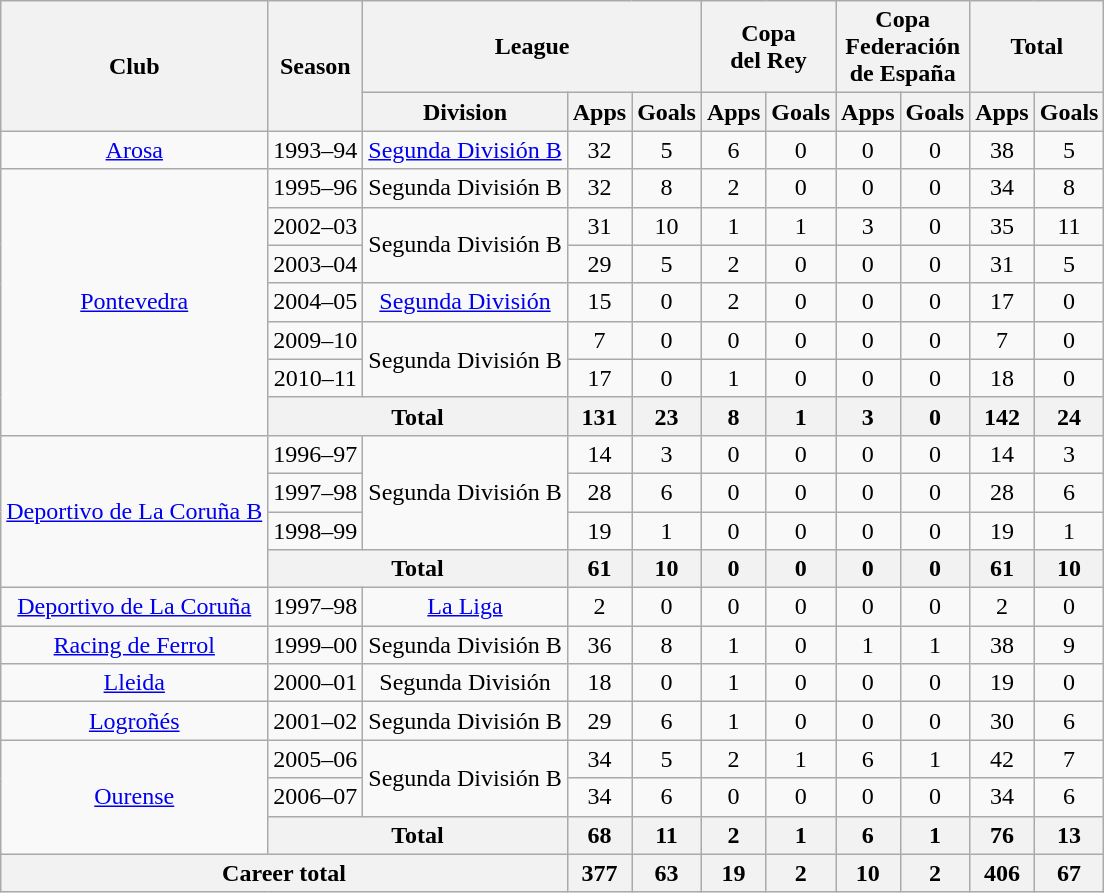<table class="wikitable" style="text-align: center;">
<tr>
<th rowspan="2">Club</th>
<th rowspan="2">Season</th>
<th colspan="3">League</th>
<th colspan="2">Copa<br>del Rey</th>
<th colspan="2">Copa<br>Federación<br>de España</th>
<th colspan="2">Total</th>
</tr>
<tr>
<th>Division</th>
<th>Apps</th>
<th>Goals</th>
<th>Apps</th>
<th>Goals</th>
<th>Apps</th>
<th>Goals</th>
<th>Apps</th>
<th>Goals</th>
</tr>
<tr>
<td><a href='#'>Arosa</a></td>
<td>1993–94</td>
<td><a href='#'>Segunda División B</a></td>
<td>32</td>
<td>5</td>
<td>6</td>
<td>0</td>
<td>0</td>
<td>0</td>
<td>38</td>
<td>5</td>
</tr>
<tr>
<td rowspan="7"><a href='#'>Pontevedra</a></td>
<td>1995–96</td>
<td>Segunda División B</td>
<td>32</td>
<td>8</td>
<td>2</td>
<td>0</td>
<td>0</td>
<td>0</td>
<td>34</td>
<td>8</td>
</tr>
<tr>
<td>2002–03</td>
<td rowspan="2">Segunda División B</td>
<td>31</td>
<td>10</td>
<td>1</td>
<td>1</td>
<td>3</td>
<td>0</td>
<td>35</td>
<td>11</td>
</tr>
<tr>
<td>2003–04</td>
<td>29</td>
<td>5</td>
<td>2</td>
<td>0</td>
<td>0</td>
<td>0</td>
<td>31</td>
<td>5</td>
</tr>
<tr>
<td>2004–05</td>
<td><a href='#'>Segunda División</a></td>
<td>15</td>
<td>0</td>
<td>2</td>
<td>0</td>
<td>0</td>
<td>0</td>
<td>17</td>
<td>0</td>
</tr>
<tr>
<td>2009–10</td>
<td rowspan="2">Segunda División B</td>
<td>7</td>
<td>0</td>
<td>0</td>
<td>0</td>
<td>0</td>
<td>0</td>
<td>7</td>
<td>0</td>
</tr>
<tr>
<td>2010–11</td>
<td>17</td>
<td>0</td>
<td>1</td>
<td>0</td>
<td>0</td>
<td>0</td>
<td>18</td>
<td>0</td>
</tr>
<tr>
<th colspan="2">Total</th>
<th>131</th>
<th>23</th>
<th>8</th>
<th>1</th>
<th>3</th>
<th>0</th>
<th>142</th>
<th>24</th>
</tr>
<tr>
<td rowspan="4"><a href='#'>Deportivo de La Coruña B</a></td>
<td>1996–97</td>
<td rowspan="3">Segunda División B</td>
<td>14</td>
<td>3</td>
<td>0</td>
<td>0</td>
<td>0</td>
<td>0</td>
<td>14</td>
<td>3</td>
</tr>
<tr>
<td>1997–98</td>
<td>28</td>
<td>6</td>
<td>0</td>
<td>0</td>
<td>0</td>
<td>0</td>
<td>28</td>
<td>6</td>
</tr>
<tr>
<td>1998–99</td>
<td>19</td>
<td>1</td>
<td>0</td>
<td>0</td>
<td>0</td>
<td>0</td>
<td>19</td>
<td>1</td>
</tr>
<tr>
<th colspan="2">Total</th>
<th>61</th>
<th>10</th>
<th>0</th>
<th>0</th>
<th>0</th>
<th>0</th>
<th>61</th>
<th>10</th>
</tr>
<tr>
<td><a href='#'>Deportivo de La Coruña</a></td>
<td>1997–98</td>
<td><a href='#'>La Liga</a></td>
<td>2</td>
<td>0</td>
<td>0</td>
<td>0</td>
<td>0</td>
<td>0</td>
<td>2</td>
<td>0</td>
</tr>
<tr>
<td><a href='#'>Racing de Ferrol</a></td>
<td>1999–00</td>
<td>Segunda División B</td>
<td>36</td>
<td>8</td>
<td>1</td>
<td>0</td>
<td>1</td>
<td>1</td>
<td>38</td>
<td>9</td>
</tr>
<tr>
<td><a href='#'>Lleida</a></td>
<td>2000–01</td>
<td>Segunda División</td>
<td>18</td>
<td>0</td>
<td>1</td>
<td>0</td>
<td>0</td>
<td>0</td>
<td>19</td>
<td>0</td>
</tr>
<tr>
<td><a href='#'>Logroñés</a></td>
<td>2001–02</td>
<td>Segunda División B</td>
<td>29</td>
<td>6</td>
<td>1</td>
<td>0</td>
<td>0</td>
<td>0</td>
<td>30</td>
<td>6</td>
</tr>
<tr>
<td rowspan="3"><a href='#'>Ourense</a></td>
<td>2005–06</td>
<td rowspan="2">Segunda División B</td>
<td>34</td>
<td>5</td>
<td>2</td>
<td>1</td>
<td>6</td>
<td>1</td>
<td>42</td>
<td>7</td>
</tr>
<tr>
<td>2006–07</td>
<td>34</td>
<td>6</td>
<td>0</td>
<td>0</td>
<td>0</td>
<td>0</td>
<td>34</td>
<td>6</td>
</tr>
<tr>
<th colspan="2">Total</th>
<th>68</th>
<th>11</th>
<th>2</th>
<th>1</th>
<th>6</th>
<th>1</th>
<th>76</th>
<th>13</th>
</tr>
<tr>
<th colspan="3">Career total</th>
<th>377</th>
<th>63</th>
<th>19</th>
<th>2</th>
<th>10</th>
<th>2</th>
<th>406</th>
<th>67</th>
</tr>
</table>
